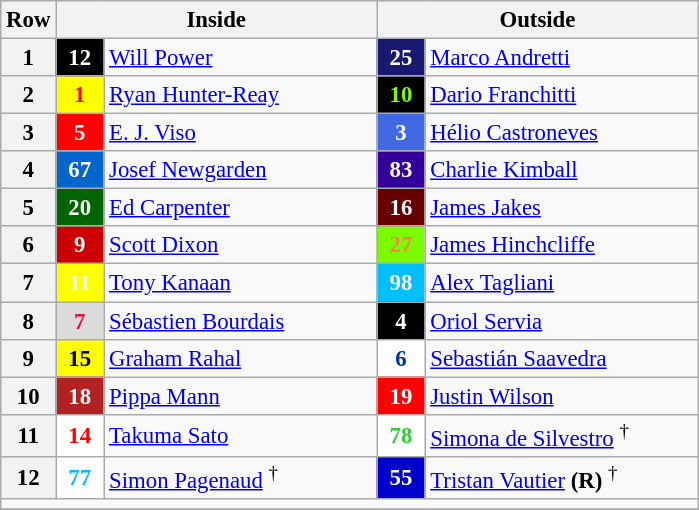<table class="wikitable"  style="font-size: 95%;">
<tr>
<th width="25">Row</th>
<th colspan=2 width="200">Inside</th>
<th colspan=2 width="200">Outside</th>
</tr>
<tr>
<th>1</th>
<td style="background:black; color:white;" align="center" width="25"><strong>12</strong></td>
<td width="175"> <a href='#'>Will Power</a></td>
<td style="background:midnightblue; color:white;" align="center" width="25"><strong>25</strong></td>
<td width="175"> <a href='#'>Marco Andretti</a></td>
</tr>
<tr>
<th>2</th>
<td style="background:yellow; color:red;" align="center" width="25"><strong>1</strong></td>
<td width="175"> <a href='#'>Ryan Hunter-Reay</a></td>
<td style="background:black; color:lawngreen;" align="center" width="25"><strong>10</strong></td>
<td width="175"> <a href='#'>Dario Franchitti</a></td>
</tr>
<tr>
<th>3</th>
<td style="background:red; color:white;" align="center" width="25"><strong>5</strong></td>
<td width="175"> <a href='#'>E. J. Viso</a></td>
<td style="background:royalblue; color:white;" align=center width="25"><strong>3</strong></td>
<td width="175"> <a href='#'>Hélio Castroneves</a></td>
</tr>
<tr>
<th>4</th>
<td style="background:#0066CC; color:white;" align="center" width="25"><strong>67</strong></td>
<td width="175"> <a href='#'>Josef Newgarden</a></td>
<td style="background:#330099; color:white;" align="center" width="25"><strong>83</strong></td>
<td width="175"> <a href='#'>Charlie Kimball</a></td>
</tr>
<tr>
<th>5</th>
<td style="background:darkgreen; color:white;" align="center" width="25"><strong>20</strong></td>
<td width="175"> <a href='#'>Ed Carpenter</a></td>
<td style="background:#660000; color:white;" align="center" width="25"><strong>16</strong></td>
<td width="175"> <a href='#'>James Jakes</a></td>
</tr>
<tr>
<th>6</th>
<td style="background:#CC0000; color:white;" align="center" width="25"><strong>9</strong></td>
<td width="175"> <a href='#'>Scott Dixon</a></td>
<td style="background:lawngreen; color:coral;" align=center width="25"><strong>27</strong></td>
<td width="175"> <a href='#'>James Hinchcliffe</a></td>
</tr>
<tr>
<th>7</th>
<td style="background:yellow; color:white;" align="center" width="25"><strong>11</strong></td>
<td width="175"> <a href='#'>Tony Kanaan</a></td>
<td style="background:deepskyblue; color:white;" align="center"><strong>98</strong></td>
<td width="175"> <a href='#'>Alex Tagliani</a></td>
</tr>
<tr>
<th>8</th>
<td style="background:gainsboro; color:crimson;" align="center" width="25"><strong>7</strong></td>
<td width="175"> <a href='#'>Sébastien Bourdais</a></td>
<td style="background:black; color:white;" align="center" width="25"><strong>4</strong></td>
<td width="175"> <a href='#'>Oriol Servia</a></td>
</tr>
<tr>
<th>9</th>
<td style="background:yellow; color:black;" align="center" width="25"><strong>15</strong></td>
<td width="175"> <a href='#'>Graham Rahal</a></td>
<td style="background:white; color:#003399;" align="center" width="25"><strong>6</strong></td>
<td width="175"> <a href='#'>Sebastián Saavedra</a></td>
</tr>
<tr>
<th>10</th>
<td style="background:firebrick; color:white;" align="center" width="25"><strong>18</strong></td>
<td width="175"> <a href='#'>Pippa Mann</a></td>
<td style="background:red; color:white;" align="center" width="25"><strong>19</strong></td>
<td width="175"> <a href='#'>Justin Wilson</a></td>
</tr>
<tr>
<th>11</th>
<td style="background:white; color:red;" align="center" width="25"><strong>14</strong></td>
<td width="175"> <a href='#'>Takuma Sato</a></td>
<td style="background:white; color:limegreen;" align="center" width="25"><strong>78</strong></td>
<td width="175"> <a href='#'>Simona de Silvestro</a> <sup>†</sup></td>
</tr>
<tr>
<th>12</th>
<td style="background:white; color:deepskyblue;" align="center"><strong>77</strong></td>
<td width="175"> <a href='#'>Simon Pagenaud</a> <sup>†</sup></td>
<td style="background:mediumblue; color:white;" align="center"><strong>55</strong></td>
<td width="175"> <a href='#'>Tristan Vautier</a> <strong>(R)</strong> <sup>†</sup></td>
</tr>
<tr>
<td colspan=5></td>
</tr>
<tr>
</tr>
</table>
